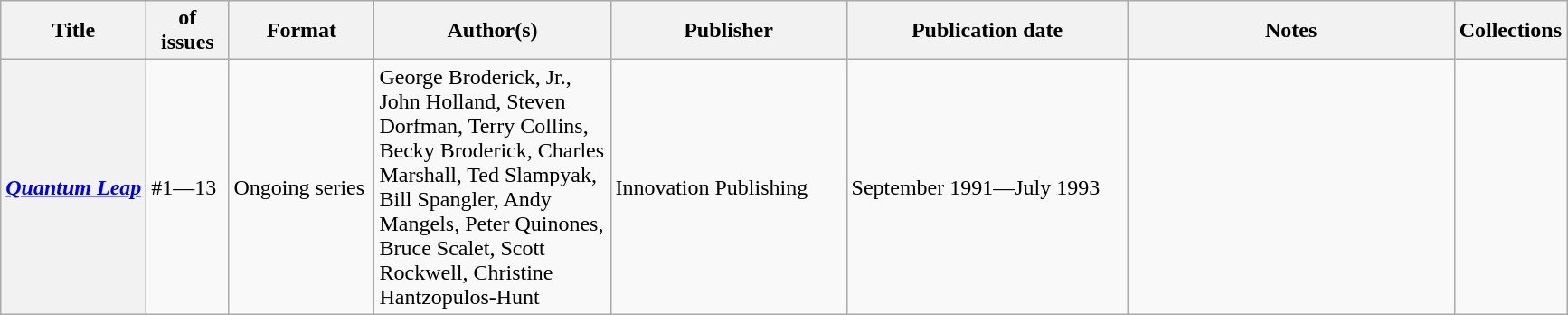<table class="wikitable">
<tr>
<th>Title</th>
<th style="width:40pt"> of issues</th>
<th style="width:75pt">Format</th>
<th style="width:125pt">Author(s)</th>
<th style="width:125pt">Publisher</th>
<th style="width:150pt">Publication date</th>
<th style="width:175pt">Notes</th>
<th>Collections</th>
</tr>
<tr>
<th><em><a href='#'>Quantum Leap</a></em></th>
<td>#1—13</td>
<td>Ongoing series</td>
<td>George Broderick, Jr., John Holland, Steven Dorfman, Terry Collins, Becky Broderick, Charles Marshall, Ted Slampyak, Bill Spangler, Andy Mangels, Peter Quinones, Bruce Scalet, Scott Rockwell, Christine Hantzopulos-Hunt</td>
<td>Innovation Publishing</td>
<td>September 1991—July 1993</td>
<td></td>
<td></td>
</tr>
</table>
